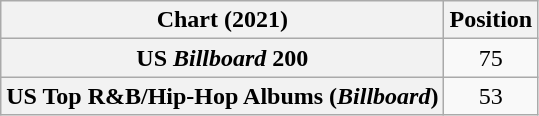<table class="wikitable sortable plainrowheaders" style="text-align:center">
<tr>
<th scope="col">Chart (2021)</th>
<th scope="col">Position</th>
</tr>
<tr>
<th scope="row">US <em>Billboard</em> 200</th>
<td>75</td>
</tr>
<tr>
<th scope="row">US Top R&B/Hip-Hop Albums (<em>Billboard</em>)</th>
<td>53</td>
</tr>
</table>
